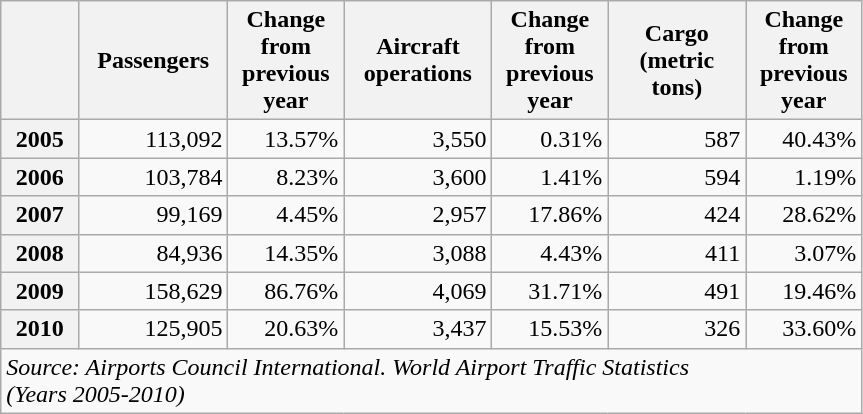<table class="wikitable"  style="text-align:right; width:575px">
<tr>
<th style="width:50px"></th>
<th style="width:100px">Passengers</th>
<th style="width:75px">Change from previous year</th>
<th style="width:100px">Aircraft operations</th>
<th style="width:75px">Change from previous year</th>
<th style="width:100px">Cargo<br>(metric tons)</th>
<th style="width:75px">Change from previous year</th>
</tr>
<tr>
<th>2005</th>
<td>113,092</td>
<td>13.57%</td>
<td>3,550</td>
<td> 0.31%</td>
<td>587</td>
<td>40.43%</td>
</tr>
<tr>
<th>2006</th>
<td>103,784</td>
<td> 8.23%</td>
<td>3,600</td>
<td> 1.41%</td>
<td>594</td>
<td> 1.19%</td>
</tr>
<tr>
<th>2007</th>
<td>99,169</td>
<td> 4.45%</td>
<td>2,957</td>
<td>17.86%</td>
<td>424</td>
<td>28.62%</td>
</tr>
<tr>
<th>2008</th>
<td>84,936</td>
<td>14.35%</td>
<td>3,088</td>
<td> 4.43%</td>
<td>411</td>
<td> 3.07%</td>
</tr>
<tr>
<th>2009</th>
<td>158,629</td>
<td>86.76%</td>
<td>4,069</td>
<td>31.71%</td>
<td>491</td>
<td>19.46%</td>
</tr>
<tr>
<th>2010</th>
<td>125,905</td>
<td>20.63%</td>
<td>3,437</td>
<td>15.53%</td>
<td>326</td>
<td>33.60%</td>
</tr>
<tr>
<td colspan="7" style="text-align:left;"><em>Source: Airports Council International. World Airport Traffic Statistics<br>(Years 2005-2010)</em></td>
</tr>
</table>
